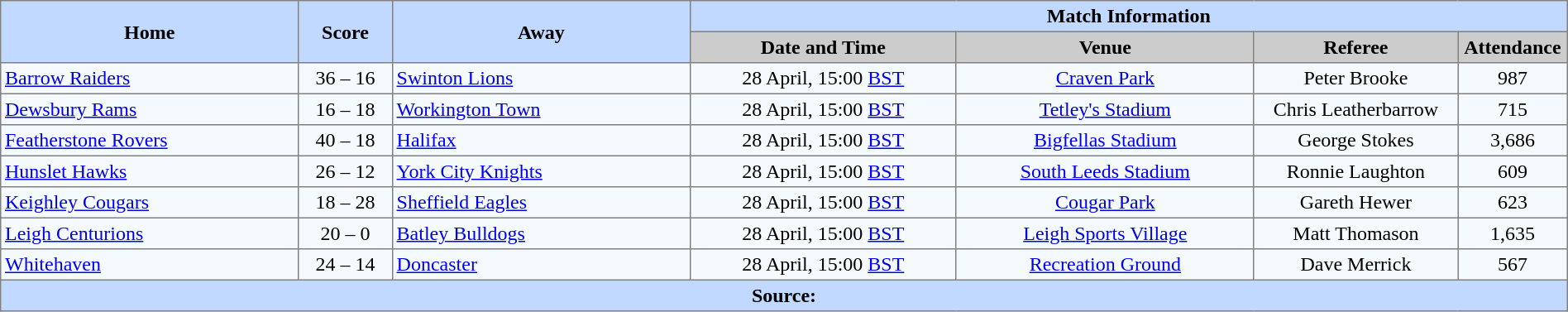<table border="1" cellpadding="3" cellspacing="0" style="border-collapse:collapse; text-align:center; width:100%;">
<tr style="background:#c1d8ff;">
<th rowspan="2" style="width:19%;">Home</th>
<th rowspan="2" style="width:6%;">Score</th>
<th rowspan="2" style="width:19%;">Away</th>
<th colspan=6>Match Information</th>
</tr>
<tr style="background:#ccc;">
<th width=17%>Date and Time</th>
<th width=19%>Venue</th>
<th width=13%>Referee</th>
<th width=7%>Attendance</th>
</tr>
<tr style="background:#f5faff;">
<td align=left> <a href='#'>Barrow Raiders</a></td>
<td>36 – 16</td>
<td align=left> <a href='#'>Swinton Lions</a></td>
<td>28 April, 15:00 <a href='#'>BST</a></td>
<td><a href='#'>Craven Park</a></td>
<td>Peter Brooke</td>
<td>987</td>
</tr>
<tr style="background:#f5faff;">
<td align=left> <a href='#'>Dewsbury Rams</a></td>
<td>16 – 18</td>
<td align=left> <a href='#'>Workington Town</a></td>
<td>28 April, 15:00 <a href='#'>BST</a></td>
<td><a href='#'>Tetley's Stadium</a></td>
<td>Chris Leatherbarrow</td>
<td>715</td>
</tr>
<tr style="background:#f5faff;">
<td align=left> <a href='#'>Featherstone Rovers</a></td>
<td>40 – 18</td>
<td align=left> <a href='#'>Halifax</a></td>
<td>28 April, 15:00 <a href='#'>BST</a></td>
<td><a href='#'>Bigfellas Stadium</a></td>
<td>George Stokes</td>
<td>3,686</td>
</tr>
<tr style="background:#f5faff;">
<td align=left> <a href='#'>Hunslet Hawks</a></td>
<td>26 – 12</td>
<td align=left> <a href='#'>York City Knights</a></td>
<td>28 April, 15:00 <a href='#'>BST</a></td>
<td><a href='#'>South Leeds Stadium</a></td>
<td>Ronnie Laughton</td>
<td>609</td>
</tr>
<tr style="background:#f5faff;">
<td align=left> <a href='#'>Keighley Cougars</a></td>
<td>18 – 28</td>
<td align=left> <a href='#'>Sheffield Eagles</a></td>
<td>28 April, 15:00 <a href='#'>BST</a></td>
<td><a href='#'>Cougar Park</a></td>
<td>Gareth Hewer</td>
<td>623</td>
</tr>
<tr style="background:#f5faff;">
<td align=left> <a href='#'>Leigh Centurions</a></td>
<td>20 – 0</td>
<td align=left> <a href='#'>Batley Bulldogs</a></td>
<td>28 April, 15:00 <a href='#'>BST</a></td>
<td><a href='#'>Leigh Sports Village</a></td>
<td>Matt Thomason</td>
<td>1,635</td>
</tr>
<tr style="background:#f5faff;">
<td align=left> <a href='#'>Whitehaven</a></td>
<td>24 – 14</td>
<td align=left> <a href='#'>Doncaster</a></td>
<td>28 April, 15:00 <a href='#'>BST</a></td>
<td><a href='#'>Recreation Ground</a></td>
<td>Dave Merrick</td>
<td>567</td>
</tr>
<tr style="background:#c1d8ff;">
<th colspan=12>Source:</th>
</tr>
</table>
